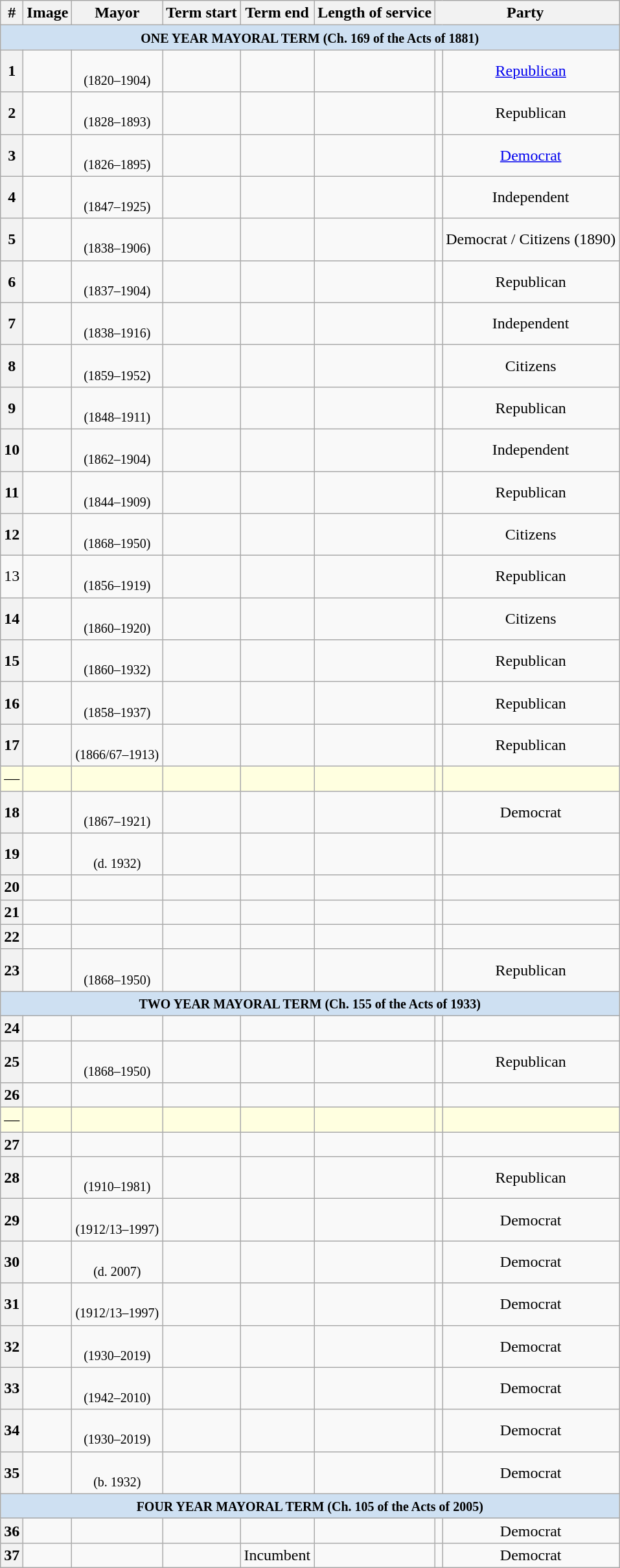<table class="wikitable sortable" style="text-align:center">
<tr>
<th>#</th>
<th>Image</th>
<th>Mayor</th>
<th>Term start</th>
<th>Term end</th>
<th>Length of service</th>
<th colspan="2">Party </th>
</tr>
<tr>
<td colspan=9 style="background-color:#cee0f2;"><small><strong>ONE YEAR MAYORAL TERM (Ch. 169 of the Acts of 1881)</strong></small></td>
</tr>
<tr>
<th>1</th>
<td></td>
<td><br><small>(1820–1904)</small><br></td>
<td></td>
<td></td>
<td></td>
<td bgcolor=></td>
<td><a href='#'>Republican</a></td>
</tr>
<tr>
<th>2</th>
<td></td>
<td><br><small>(1828–1893)</small><br></td>
<td></td>
<td></td>
<td></td>
<td bgcolor=></td>
<td>Republican</td>
</tr>
<tr>
<th>3</th>
<td></td>
<td><br><small>(1826–1895)</small><br></td>
<td></td>
<td></td>
<td></td>
<td bgcolor=></td>
<td><a href='#'>Democrat</a></td>
</tr>
<tr>
<th>4</th>
<td></td>
<td><br><small>(1847–1925)</small><br></td>
<td></td>
<td></td>
<td></td>
<td bgcolor=></td>
<td>Independent</td>
</tr>
<tr>
<th>5</th>
<td></td>
<td><br><small>(1838–1906)</small><br></td>
<td></td>
<td></td>
<td></td>
<td bgcolor=></td>
<td>Democrat / Citizens (1890)</td>
</tr>
<tr>
<th>6</th>
<td></td>
<td><br><small>(1837–1904)</small><br></td>
<td></td>
<td></td>
<td></td>
<td bgcolor=></td>
<td>Republican</td>
</tr>
<tr>
<th>7</th>
<td></td>
<td><br><small>(1838–1916)</small><br></td>
<td></td>
<td></td>
<td></td>
<td bgcolor=></td>
<td>Independent</td>
</tr>
<tr>
<th>8</th>
<td></td>
<td><br><small>(1859–1952)</small><br></td>
<td></td>
<td></td>
<td></td>
<td></td>
<td>Citizens</td>
</tr>
<tr>
<th>9</th>
<td></td>
<td><br><small>(1848–1911)</small><br></td>
<td></td>
<td></td>
<td></td>
<td bgcolor=></td>
<td>Republican</td>
</tr>
<tr>
<th>10</th>
<td></td>
<td><br><small>(1862–1904)</small><br></td>
<td></td>
<td></td>
<td></td>
<td></td>
<td>Independent</td>
</tr>
<tr>
<th>11</th>
<td></td>
<td><br><small>(1844–1909)</small><br></td>
<td></td>
<td></td>
<td></td>
<td bgcolor=></td>
<td>Republican</td>
</tr>
<tr>
<th>12</th>
<td></td>
<td><br><small>(1868–1950)</small><br></td>
<td></td>
<td></td>
<td></td>
<td></td>
<td>Citizens</td>
</tr>
<tr>
<td>13</td>
<td></td>
<td><br><small>(1856–1919)</small><br></td>
<td></td>
<td></td>
<td></td>
<td bgcolor=></td>
<td>Republican</td>
</tr>
<tr>
<th>14</th>
<td></td>
<td><br><small>(1860–1920)</small><br></td>
<td></td>
<td></td>
<td></td>
<td></td>
<td>Citizens</td>
</tr>
<tr>
<th>15</th>
<td></td>
<td><br><small>(1860–1932)</small><br></td>
<td></td>
<td></td>
<td></td>
<td bgcolor=></td>
<td>Republican</td>
</tr>
<tr>
<th>16</th>
<td></td>
<td><br><small>(1858–1937)</small><br></td>
<td></td>
<td></td>
<td></td>
<td bgcolor=></td>
<td>Republican</td>
</tr>
<tr>
<th>17</th>
<td></td>
<td><br><small>(1866/67–1913)</small><br></td>
<td></td>
<td></td>
<td></td>
<td bgcolor=></td>
<td>Republican</td>
</tr>
<tr style="background:lightyellow">
<td>—</td>
<td></td>
<td><br></td>
<td></td>
<td></td>
<td></td>
<td></td>
<td></td>
</tr>
<tr>
<th>18</th>
<td></td>
<td><br><small>(1867–1921)</small><br></td>
<td></td>
<td></td>
<td></td>
<td bgcolor=></td>
<td>Democrat</td>
</tr>
<tr>
<th>19</th>
<td></td>
<td><br><small>(d. 1932)</small><br></td>
<td></td>
<td></td>
<td></td>
<td></td>
<td></td>
</tr>
<tr>
<th>20</th>
<td></td>
<td></td>
<td></td>
<td></td>
<td></td>
<td></td>
<td></td>
</tr>
<tr>
<th>21</th>
<td></td>
<td></td>
<td></td>
<td></td>
<td></td>
<td></td>
<td></td>
</tr>
<tr>
<th>22</th>
<td></td>
<td></td>
<td></td>
<td></td>
<td></td>
<td></td>
<td></td>
</tr>
<tr>
<th>23</th>
<td></td>
<td><br><small>(1868–1950)</small></td>
<td></td>
<td></td>
<td></td>
<td bgcolor=></td>
<td>Republican</td>
</tr>
<tr>
<td colspan=9 style="background-color:#cee0f2;"><small><strong>TWO YEAR MAYORAL TERM (Ch. 155 of the Acts of 1933)</strong></small></td>
</tr>
<tr>
<th>24</th>
<td></td>
<td></td>
<td></td>
<td></td>
<td></td>
<td></td>
<td></td>
</tr>
<tr>
<th>25</th>
<td></td>
<td><br><small>(1868–1950)</small></td>
<td></td>
<td></td>
<td></td>
<td bgcolor=></td>
<td>Republican</td>
</tr>
<tr>
<th>26</th>
<td></td>
<td></td>
<td></td>
<td></td>
<td></td>
<td></td>
<td></td>
</tr>
<tr style="background:lightyellow">
<td>—</td>
<td></td>
<td><br></td>
<td></td>
<td></td>
<td></td>
<td></td>
<td></td>
</tr>
<tr>
<th>27</th>
<td></td>
<td></td>
<td></td>
<td></td>
<td></td>
<td></td>
<td></td>
</tr>
<tr>
<th>28</th>
<td></td>
<td><br><small>(1910–1981)</small><br></td>
<td></td>
<td></td>
<td></td>
<td bgcolor=></td>
<td>Republican</td>
</tr>
<tr>
<th>29</th>
<td></td>
<td><br><small>(1912/13–1997)</small><br></td>
<td></td>
<td></td>
<td></td>
<td bgcolor=></td>
<td>Democrat</td>
</tr>
<tr>
<th>30</th>
<td></td>
<td><br><small>(d. 2007)</small><br></td>
<td></td>
<td></td>
<td></td>
<td bgcolor=></td>
<td>Democrat</td>
</tr>
<tr>
<th>31</th>
<td></td>
<td><br><small>(1912/13–1997)</small><br></td>
<td></td>
<td></td>
<td></td>
<td bgcolor=></td>
<td>Democrat</td>
</tr>
<tr>
<th>32</th>
<td></td>
<td><br><small>(1930–2019)</small><br></td>
<td></td>
<td></td>
<td></td>
<td bgcolor=></td>
<td>Democrat</td>
</tr>
<tr>
<th>33</th>
<td></td>
<td><br><small>(1942–2010)</small><br></td>
<td></td>
<td></td>
<td></td>
<td bgcolor=></td>
<td>Democrat</td>
</tr>
<tr>
<th>34</th>
<td></td>
<td><br><small>(1930–2019)</small><br></td>
<td></td>
<td></td>
<td></td>
<td bgcolor=></td>
<td>Democrat</td>
</tr>
<tr>
<th>35</th>
<td></td>
<td><br><small>(b. 1932)</small><br></td>
<td></td>
<td></td>
<td></td>
<td bgcolor=></td>
<td>Democrat</td>
</tr>
<tr>
<td colspan=9 style="background-color:#cee0f2;"><small><strong>FOUR YEAR MAYORAL TERM (Ch. 105 of the Acts of 2005)</strong></small></td>
</tr>
<tr>
<th>36</th>
<td></td>
<td><br></td>
<td></td>
<td></td>
<td></td>
<td bgcolor=></td>
<td>Democrat</td>
</tr>
<tr>
<th>37</th>
<td></td>
<td><br></td>
<td></td>
<td>Incumbent</td>
<td></td>
<td bgcolor=></td>
<td>Democrat</td>
</tr>
</table>
